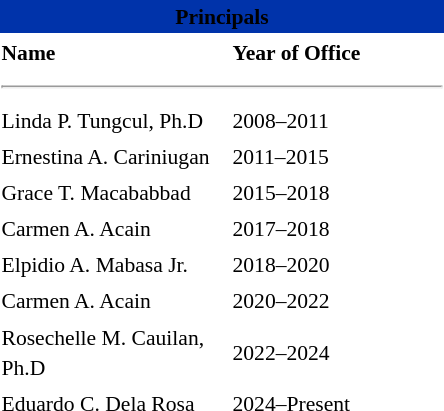<table class=“toccolours" style="float:right; margin-left:1em; font-size:90%; line-height:1.4em; width:300px;">
<tr>
<th colspan="2" style="text-align: center;background-color:#0033aa"><span><strong>Principals</strong></span></th>
</tr>
<tr>
<td scope="col" width="150"><strong>Name</strong></td>
<td><strong>Year of Office</strong></td>
</tr>
<tr>
<td colspan="2"><hr></td>
</tr>
<tr>
<td>Linda P. Tungcul, Ph.D</td>
<td>2008–2011</td>
</tr>
<tr>
<td>Ernestina A. Cariniugan</td>
<td>2011–2015</td>
</tr>
<tr>
<td>Grace T. Macababbad</td>
<td>2015–2018</td>
</tr>
<tr>
<td>Carmen A. Acain</td>
<td>2017–2018</td>
</tr>
<tr>
<td>Elpidio A. Mabasa Jr.</td>
<td>2018–2020</td>
</tr>
<tr>
<td>Carmen A. Acain</td>
<td>2020–2022</td>
</tr>
<tr>
<td>Rosechelle M. Cauilan, Ph.D</td>
<td>2022–2024</td>
</tr>
<tr>
<td>Eduardo C. Dela Rosa</td>
<td>2024–Present</td>
</tr>
</table>
